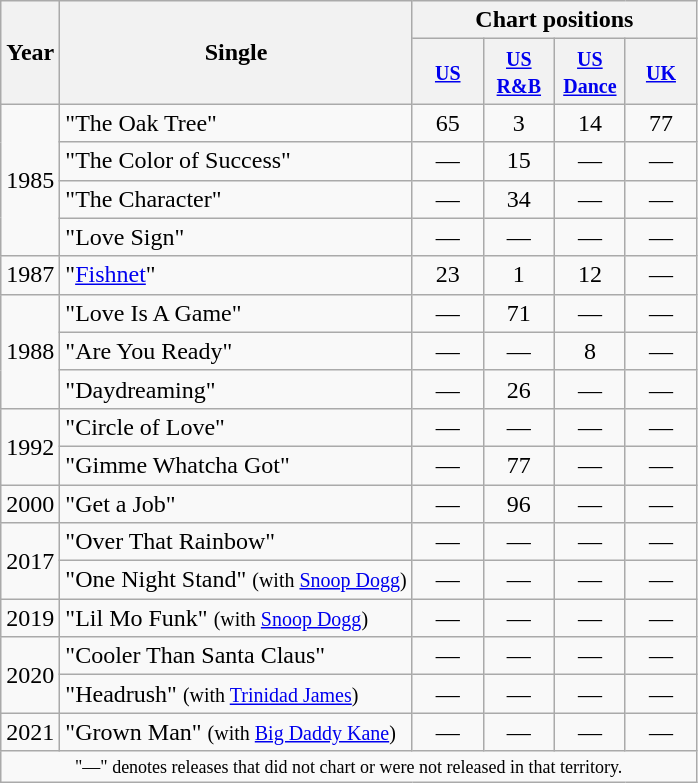<table class="wikitable" style="text-align:center;">
<tr>
<th rowspan="2">Year</th>
<th rowspan="2">Single</th>
<th colspan="4">Chart positions</th>
</tr>
<tr>
<th style="width:40px;"><small><a href='#'>US</a></small><br></th>
<th style="width:40px;"><small><a href='#'>US<br>R&B</a></small><br></th>
<th style="width:40px;"><small><a href='#'>US<br>Dance</a></small><br></th>
<th style="width:40px;"><small><a href='#'>UK</a></small><br></th>
</tr>
<tr>
<td rowspan="4">1985</td>
<td style="text-align:left;">"The Oak Tree"</td>
<td>65</td>
<td>3</td>
<td>14</td>
<td>77</td>
</tr>
<tr>
<td style="text-align:left;">"The Color of Success"</td>
<td>—</td>
<td>15</td>
<td>—</td>
<td>—</td>
</tr>
<tr>
<td style="text-align:left;">"The Character"</td>
<td>—</td>
<td>34</td>
<td>—</td>
<td>—</td>
</tr>
<tr>
<td style="text-align:left;">"Love Sign"</td>
<td>—</td>
<td>—</td>
<td>—</td>
<td>—</td>
</tr>
<tr>
<td rowspan="1">1987</td>
<td style="text-align:left;">"<a href='#'>Fishnet</a>"</td>
<td>23</td>
<td>1</td>
<td>12</td>
<td>—</td>
</tr>
<tr>
<td rowspan="3">1988</td>
<td style="text-align:left;">"Love Is A Game"</td>
<td>—</td>
<td>71</td>
<td>—</td>
<td>—</td>
</tr>
<tr>
<td style="text-align:left;">"Are You Ready"</td>
<td>—</td>
<td>—</td>
<td>8</td>
<td>—</td>
</tr>
<tr>
<td style="text-align:left;">"Daydreaming"</td>
<td>—</td>
<td>26</td>
<td>—</td>
<td>—</td>
</tr>
<tr>
<td rowspan="2">1992</td>
<td style="text-align:left;">"Circle of Love"</td>
<td>—</td>
<td>—</td>
<td>—</td>
<td>—</td>
</tr>
<tr>
<td style="text-align:left;">"Gimme Whatcha Got"</td>
<td>—</td>
<td>77</td>
<td>—</td>
<td>—</td>
</tr>
<tr>
<td rowspan="1">2000</td>
<td style="text-align:left;">"Get a Job"</td>
<td>—</td>
<td>96</td>
<td>—</td>
<td>—</td>
</tr>
<tr>
<td rowspan="2">2017</td>
<td style="text-align:left;">"Over That Rainbow"</td>
<td>—</td>
<td>—</td>
<td>—</td>
<td>—</td>
</tr>
<tr>
<td style="text-align:left;">"One Night Stand" <small>(with <a href='#'>Snoop Dogg</a>)</small></td>
<td>—</td>
<td>—</td>
<td>—</td>
<td>—</td>
</tr>
<tr>
<td rowspan="1">2019</td>
<td style="text-align:left;">"Lil Mo Funk" <small>(with <a href='#'>Snoop Dogg</a>)</small></td>
<td>—</td>
<td>—</td>
<td>—</td>
<td>—</td>
</tr>
<tr>
<td rowspan="2">2020</td>
<td style="text-align:left;">"Cooler Than Santa Claus"</td>
<td>—</td>
<td>—</td>
<td>—</td>
<td>—</td>
</tr>
<tr>
<td style="text-align:left;">"Headrush" <small>(with <a href='#'>Trinidad James</a>)</small></td>
<td>—</td>
<td>—</td>
<td>—</td>
<td>—</td>
</tr>
<tr>
<td rowspan="1">2021</td>
<td style="text-align:left;">"Grown Man" <small>(with <a href='#'>Big Daddy Kane</a>)</small></td>
<td>—</td>
<td>—</td>
<td>—</td>
<td>—</td>
</tr>
<tr>
<td colspan="7" style="text-align:center; font-size:9pt;">"—" denotes releases that did not chart or were not released in that territory.</td>
</tr>
</table>
